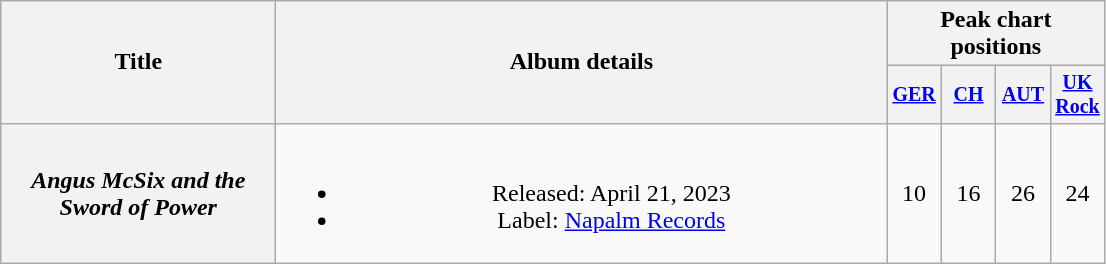<table class="wikitable plainrowheaders" style="text-align:center;">
<tr>
<th scope="col" rowspan="2" style="width:11em;">Title</th>
<th scope="col" rowspan="2" style="width:25em;">Album details</th>
<th scope="col" colspan="4">Peak chart positions</th>
</tr>
<tr style="font-size:smaller">
<th scope="col" style="width:30px;"><a href='#'>GER</a><br></th>
<th scope="col" style="width:30px;"><a href='#'>CH</a><br></th>
<th scope="col" style="width:30px;"><a href='#'>AUT</a><br></th>
<th scope="col" style="width:30px;"><a href='#'>UK<br>Rock</a><br></th>
</tr>
<tr>
<th scope="row"><em>Angus McSix and the Sword of Power</em></th>
<td><br><ul><li>Released: April 21, 2023</li><li>Label: <a href='#'>Napalm Records</a></li></ul></td>
<td>10</td>
<td>16</td>
<td>26</td>
<td>24</td>
</tr>
</table>
